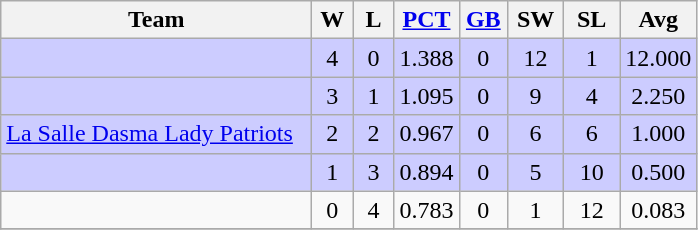<table class=wikitable style="text-align:center;">
<tr>
<th width=200px>Team</th>
<th width=20px>W</th>
<th width=20px>L</th>
<th width=35px><a href='#'>PCT</a></th>
<th width=25px><a href='#'>GB</a></th>
<th width=30px>SW</th>
<th width=30px>SL</th>
<th width=35px>Avg</th>
</tr>
<tr style="background:#CCCCFF;">
<td align=left></td>
<td>4</td>
<td>0</td>
<td>1.388</td>
<td>0</td>
<td>12</td>
<td>1</td>
<td>12.000</td>
</tr>
<tr style="background:#CCCCFF;">
<td align=left></td>
<td>3</td>
<td>1</td>
<td>1.095</td>
<td>0</td>
<td>9</td>
<td>4</td>
<td>2.250</td>
</tr>
<tr style="background:#CCCCFF;">
<td align=left> <a href='#'>La Salle Dasma Lady Patriots</a></td>
<td>2</td>
<td>2</td>
<td>0.967</td>
<td>0</td>
<td>6</td>
<td>6</td>
<td>1.000</td>
</tr>
<tr style="background:#CCCCFF;">
<td align=left></td>
<td>1</td>
<td>3</td>
<td>0.894</td>
<td>0</td>
<td>5</td>
<td>10</td>
<td>0.500</td>
</tr>
<tr>
<td align=left></td>
<td>0</td>
<td>4</td>
<td>0.783</td>
<td>0</td>
<td>1</td>
<td>12</td>
<td>0.083</td>
</tr>
<tr>
</tr>
</table>
